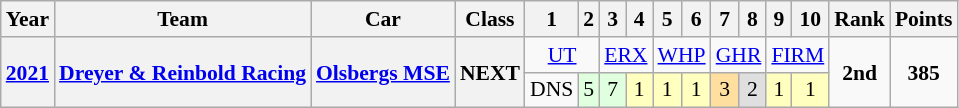<table class="wikitable" style="text-align:center; font-size:90%;">
<tr valign="top">
<th>Year</th>
<th>Team</th>
<th>Car</th>
<th>Class</th>
<th>1</th>
<th>2</th>
<th>3</th>
<th>4</th>
<th>5</th>
<th>6</th>
<th>7</th>
<th>8</th>
<th>9</th>
<th>10</th>
<th>Rank</th>
<th>Points</th>
</tr>
<tr>
<th rowspan=2><a href='#'>2021</a></th>
<th rowspan=2><a href='#'>Dreyer & Reinbold Racing</a></th>
<th rowspan=2><a href='#'>Olsbergs MSE</a></th>
<th rowspan=2>NEXT</th>
<td colspan=2><a href='#'>UT</a></td>
<td colspan=2><a href='#'>ERX</a></td>
<td colspan=2><a href='#'>WHP</a></td>
<td colspan=2><a href='#'>GHR</a></td>
<td colspan=2><a href='#'>FIRM</a></td>
<td rowspan=2><strong>2nd</strong></td>
<td rowspan=2><strong>385</strong></td>
</tr>
<tr>
<td>DNS</td>
<td style="background:#DFFFDF;">5</td>
<td style="background:#DFFFDF;">7</td>
<td style="background:#FFFFBF;">1</td>
<td style="background:#FFFFBF;">1</td>
<td style="background:#FFFFBF;">1</td>
<td style="background:#FFDF9F;">3</td>
<td style="background:#DFDFDF;">2</td>
<td style="background:#FFFFBF;">1</td>
<td style="background:#FFFFBF;">1</td>
</tr>
</table>
